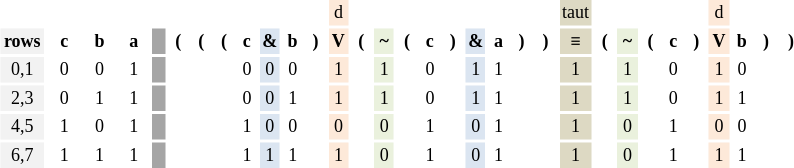<table style="margin-left: auto; margin-right: auto; border: none;">
<tr style="font-size:9pt; text-align:center">
<td width="27.75" Height="12"></td>
<td width="20.25"></td>
<td width="18.75"></td>
<td width="18.75"></td>
<td width="6.75"></td>
<td width="11.25"></td>
<td width="11.25"></td>
<td width="11.25"></td>
<td width="11.25"></td>
<td width="11.25"></td>
<td width="11.25"></td>
<td width="11.25"></td>
<td style="background-color:#FDE9D9" width="11.25">d</td>
<td width="11.25"></td>
<td width="11.25"></td>
<td width="11.25"></td>
<td width="11.25"></td>
<td width="11.25"></td>
<td width="11.25"></td>
<td width="11.25"></td>
<td width="11.25"></td>
<td width="12.75"></td>
<td style="background-color:#DDD9C3" width="19.5">taut</td>
<td width="11.25"></td>
<td width="11.25"></td>
<td width="11.25"></td>
<td width="11.25"></td>
<td width="11.25"></td>
<td style="background-color:#FDE9D9" width="11.25">d</td>
<td width="11.25"></td>
<td width="12.75"></td>
<td width="12.75"></td>
</tr>
<tr style="font-size:9pt;font-weight:bold" align="center">
<td style="background-color:#F2F2F2" Height="12">rows</td>
<td>c</td>
<td>b</td>
<td>a</td>
<td style="background-color:#A5A5A5"></td>
<td>(</td>
<td>(</td>
<td>(</td>
<td>c</td>
<td style="background-color:#DBE5F1">&</td>
<td>b</td>
<td>)</td>
<td style="background-color:#FDE9D9">V</td>
<td>(</td>
<td style="background-color:#EAF1DD">~</td>
<td>(</td>
<td>c</td>
<td>)</td>
<td style="background-color:#DBE5F1">&</td>
<td>a</td>
<td>)</td>
<td>)</td>
<td style="background-color:#DDD9C3">≡</td>
<td>(</td>
<td style="background-color:#EAF1DD">~</td>
<td>(</td>
<td>c</td>
<td>)</td>
<td style="background-color:#FDE9D9">V</td>
<td>b</td>
<td>)</td>
<td>)</td>
</tr>
<tr style="font-size:9pt" align="center">
<td style="background-color:#F2F2F2" Height="12">0,1</td>
<td>0</td>
<td>0</td>
<td>1</td>
<td style="background-color:#A5A5A5"></td>
<td></td>
<td></td>
<td></td>
<td>0</td>
<td style="background-color:#DBE5F1">0</td>
<td>0</td>
<td></td>
<td style="background-color:#FDE9D9">1</td>
<td></td>
<td style="background-color:#EAF1DD">1</td>
<td></td>
<td>0</td>
<td></td>
<td style="background-color:#DBE5F1">1</td>
<td>1</td>
<td></td>
<td></td>
<td style="background-color:#DDD9C3">1</td>
<td></td>
<td style="background-color:#EAF1DD">1</td>
<td></td>
<td>0</td>
<td></td>
<td style="background-color:#FDE9D9">1</td>
<td>0</td>
<td></td>
<td></td>
</tr>
<tr style="font-size:9pt" align="center">
<td style="background-color:#F2F2F2" Height="12">2,3</td>
<td>0</td>
<td>1</td>
<td>1</td>
<td style="background-color:#A5A5A5"></td>
<td></td>
<td></td>
<td></td>
<td>0</td>
<td style="background-color:#DBE5F1">0</td>
<td>1</td>
<td></td>
<td style="background-color:#FDE9D9">1</td>
<td></td>
<td style="background-color:#EAF1DD">1</td>
<td></td>
<td>0</td>
<td></td>
<td style="background-color:#DBE5F1">1</td>
<td>1</td>
<td></td>
<td></td>
<td style="background-color:#DDD9C3">1</td>
<td></td>
<td style="background-color:#EAF1DD">1</td>
<td></td>
<td>0</td>
<td></td>
<td style="background-color:#FDE9D9">1</td>
<td>1</td>
<td></td>
<td></td>
</tr>
<tr style="font-size:9pt" align="center">
<td style="background-color:#F2F2F2" Height="12">4,5</td>
<td>1</td>
<td>0</td>
<td>1</td>
<td style="background-color:#A5A5A5"></td>
<td></td>
<td></td>
<td></td>
<td>1</td>
<td style="background-color:#DBE5F1">0</td>
<td>0</td>
<td></td>
<td style="background-color:#FDE9D9">0</td>
<td></td>
<td style="background-color:#EAF1DD">0</td>
<td></td>
<td>1</td>
<td></td>
<td style="background-color:#DBE5F1">0</td>
<td>1</td>
<td></td>
<td></td>
<td style="background-color:#DDD9C3">1</td>
<td></td>
<td style="background-color:#EAF1DD">0</td>
<td></td>
<td>1</td>
<td></td>
<td style="background-color:#FDE9D9">0</td>
<td>0</td>
<td></td>
<td></td>
</tr>
<tr style="font-size:9pt" align="center">
<td style="background-color:#F2F2F2" Height="12">6,7</td>
<td>1</td>
<td>1</td>
<td>1</td>
<td style="background-color:#A5A5A5"></td>
<td></td>
<td></td>
<td></td>
<td>1</td>
<td style="background-color:#DBE5F1">1</td>
<td>1</td>
<td></td>
<td style="background-color:#FDE9D9">1</td>
<td></td>
<td style="background-color:#EAF1DD">0</td>
<td></td>
<td>1</td>
<td></td>
<td style="background-color:#DBE5F1">0</td>
<td>1</td>
<td></td>
<td></td>
<td style="background-color:#DDD9C3">1</td>
<td></td>
<td style="background-color:#EAF1DD">0</td>
<td></td>
<td>1</td>
<td></td>
<td style="background-color:#FDE9D9">1</td>
<td>1</td>
<td></td>
<td></td>
</tr>
</table>
